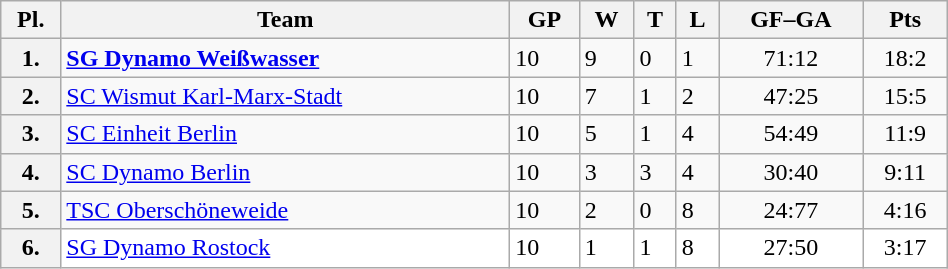<table class="wikitable" width="50%">
<tr>
<th>Pl.</th>
<th>Team</th>
<th>GP</th>
<th>W</th>
<th>T</th>
<th>L</th>
<th>GF–GA</th>
<th>Pts</th>
</tr>
<tr>
<th>1.</th>
<td><strong><a href='#'>SG Dynamo Weißwasser</a></strong></td>
<td>10</td>
<td>9</td>
<td>0</td>
<td>1</td>
<td align="center">71:12</td>
<td align="center">18:2</td>
</tr>
<tr>
<th>2.</th>
<td><a href='#'>SC Wismut Karl-Marx-Stadt</a></td>
<td>10</td>
<td>7</td>
<td>1</td>
<td>2</td>
<td align="center">47:25</td>
<td align="center">15:5</td>
</tr>
<tr>
<th>3.</th>
<td><a href='#'>SC Einheit Berlin</a></td>
<td>10</td>
<td>5</td>
<td>1</td>
<td>4</td>
<td align="center">54:49</td>
<td align="center">11:9</td>
</tr>
<tr>
<th>4.</th>
<td><a href='#'>SC Dynamo Berlin</a></td>
<td>10</td>
<td>3</td>
<td>3</td>
<td>4</td>
<td align="center">30:40</td>
<td align="center">9:11</td>
</tr>
<tr>
<th>5.</th>
<td><a href='#'>TSC Oberschöneweide</a></td>
<td>10</td>
<td>2</td>
<td>0</td>
<td>8</td>
<td align="center">24:77</td>
<td align="center">4:16</td>
</tr>
<tr align="left" valign="top" bgcolor="#ffffff">
<th>6.</th>
<td><a href='#'>SG Dynamo Rostock</a></td>
<td>10</td>
<td>1</td>
<td>1</td>
<td>8</td>
<td align="center">27:50</td>
<td align="center">3:17</td>
</tr>
</table>
